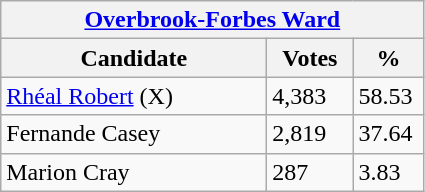<table class="wikitable">
<tr>
<th colspan="3"><a href='#'>Overbrook-Forbes Ward</a></th>
</tr>
<tr>
<th style="width: 170px">Candidate</th>
<th style="width: 50px">Votes</th>
<th style="width: 40px">%</th>
</tr>
<tr>
<td><a href='#'>Rhéal Robert</a> (X)</td>
<td>4,383</td>
<td>58.53</td>
</tr>
<tr>
<td>Fernande Casey</td>
<td>2,819</td>
<td>37.64</td>
</tr>
<tr>
<td>Marion Cray</td>
<td>287</td>
<td>3.83</td>
</tr>
</table>
